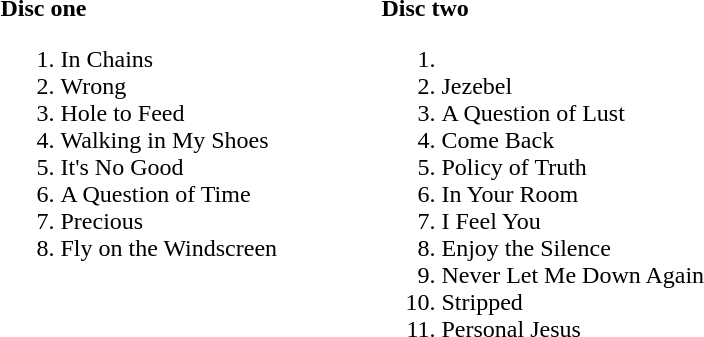<table>
<tr>
<td width=250 valign=top><br><strong>Disc one</strong><ol><li>In Chains</li><li>Wrong</li><li>Hole to Feed</li><li>Walking in My Shoes</li><li>It's No Good</li><li>A Question of Time</li><li>Precious</li><li>Fly on the Windscreen</li></ol></td>
<td width=250 valign=top><br><strong>Disc two</strong><ol><li><li>Jezebel</li><li>A Question of Lust</li><li>Come Back</li><li>Policy of Truth</li><li>In Your Room</li><li>I Feel You</li><li>Enjoy the Silence</li><li>Never Let Me Down Again</li><li>Stripped</li><li>Personal Jesus</li></ol></td>
</tr>
</table>
